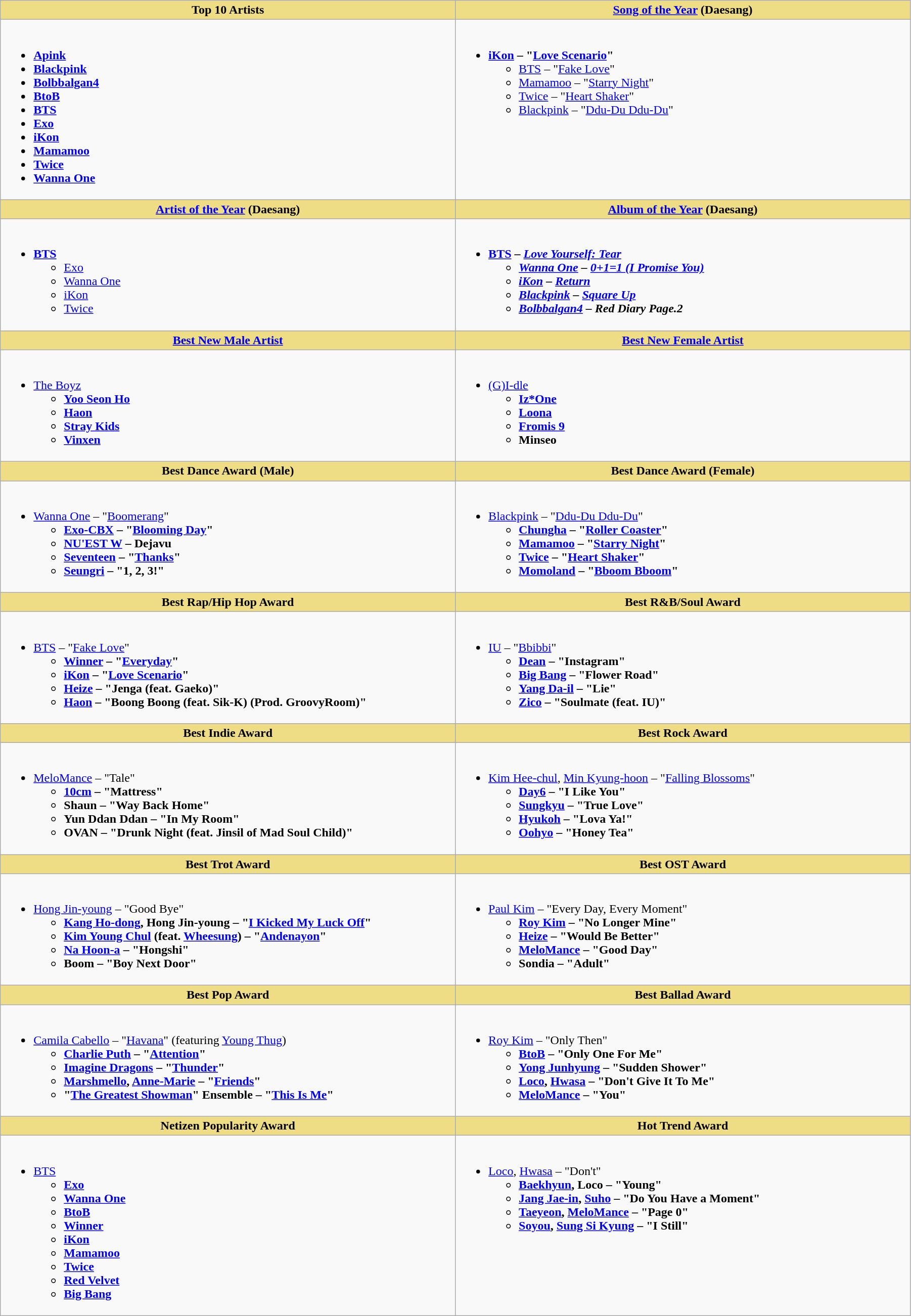<table class="wikitable" style="width:95%">
<tr>
<th scope="col" style="background:#EEDD85; width:50%">Top 10 Artists</th>
<th scope="col" style="background:#EEDD85; width:50%"><a href='#'>Song of the Year</a> (Daesang)</th>
</tr>
<tr>
<td style="vertical-align:top"><br><ul><li><strong><a href='#'>Apink</a></strong></li><li><strong><a href='#'>Blackpink</a></strong></li><li><strong><a href='#'>Bolbbalgan4</a></strong></li><li><strong><a href='#'>BtoB</a></strong></li><li><strong><a href='#'>BTS</a></strong></li><li><strong><a href='#'>Exo</a></strong></li><li><strong><a href='#'>iKon</a></strong></li><li><strong><a href='#'>Mamamoo</a></strong></li><li><strong><a href='#'>Twice</a></strong></li><li><strong><a href='#'>Wanna One</a></strong></li></ul></td>
<td style="vertical-align:top"><br><ul><li><strong><a href='#'>iKon</a> – "<a href='#'>Love Scenario</a>"</strong><ul><li><a href='#'>BTS</a> – "<a href='#'>Fake Love</a>"</li><li><a href='#'>Mamamoo</a> – "<a href='#'>Starry Night</a>"</li><li><a href='#'>Twice</a> – "<a href='#'>Heart Shaker</a>"</li><li><a href='#'>Blackpink</a> – "<a href='#'>Ddu-Du Ddu-Du</a>"</li></ul></li></ul></td>
</tr>
<tr>
<th scope="col" style="background:#EEDD85; width:50%"><a href='#'>Artist of the Year</a> (Daesang)</th>
<th scope="col" style="background:#EEDD85; width:50%"><a href='#'>Album of the Year</a> (Daesang)</th>
</tr>
<tr>
<td style="vertical-align:top"><br><ul><li><strong><a href='#'>BTS</a></strong><ul><li><a href='#'>Exo</a></li><li><a href='#'>Wanna One</a></li><li><a href='#'>iKon</a></li><li><a href='#'>Twice</a></li></ul></li></ul></td>
<td style="vertical-align:top"><br><ul><li><strong><a href='#'>BTS</a> – <em><a href='#'>Love Yourself: Tear</a><strong><em><ul><li><a href='#'>Wanna One</a> – </em><a href='#'>0+1=1 (I Promise You)</a><em></li><li><a href='#'>iKon</a> – </em><a href='#'>Return</a><em></li><li><a href='#'>Blackpink</a> – </em><a href='#'>Square Up</a><em></li><li><a href='#'>Bolbbalgan4</a> – </em>Red Diary Page.2<em></li></ul></li></ul></td>
</tr>
<tr>
<th scope="col" style="background:#EEDD85; width:50%"><a href='#'>Best New Male Artist</a></th>
<th scope="col" style="background:#EEDD85; width:50%"><a href='#'>Best New Female Artist</a></th>
</tr>
<tr>
<td style="vertical-align:top"><br><ul><li><a href='#'></strong>The Boyz<strong></a><ul><li><a href='#'>Yoo Seon Ho</a></li><li><a href='#'>Haon</a></li><li><a href='#'>Stray Kids</a></li><li><a href='#'>Vinxen</a></li></ul></li></ul></td>
<td style="vertical-align:top"><br><ul><li></strong><a href='#'>(G)I-dle</a><strong><ul><li><a href='#'>Iz*One</a></li><li><a href='#'>Loona</a></li><li><a href='#'>Fromis 9</a></li><li>Minseo</li></ul></li></ul></td>
</tr>
<tr>
<th scope="col" style="background:#EEDD85; width:50%">Best Dance Award (Male)</th>
<th scope="col" style="background:#EEDD85; width:50%">Best Dance Award (Female)</th>
</tr>
<tr>
<td style="vertical-align:top"><br><ul><li></strong><a href='#'>Wanna One</a> – "<a href='#'>Boomerang</a>"<strong><ul><li><a href='#'>Exo-CBX</a> – "<a href='#'>Blooming Day</a>"</li><li><a href='#'>NU'EST W</a> – Dejavu</li><li><a href='#'>Seventeen</a> – "<a href='#'>Thanks</a>"</li><li><a href='#'>Seungri</a> – "1, 2, 3!"</li></ul></li></ul></td>
<td style="vertical-align:top"><br><ul><li></strong><a href='#'>Blackpink</a> – "<a href='#'>Ddu-Du Ddu-Du</a>"<strong><ul><li><a href='#'>Chungha</a> – "<a href='#'>Roller Coaster</a>"</li><li><a href='#'>Mamamoo</a> – "<a href='#'>Starry Night</a>"</li><li><a href='#'>Twice</a> – "<a href='#'>Heart Shaker</a>"</li><li><a href='#'>Momoland</a> – "<a href='#'>Bboom Bboom</a>"</li></ul></li></ul></td>
</tr>
<tr>
<th scope="col" style="background:#EEDD85; width:50%">Best Rap/Hip Hop Award</th>
<th scope="col" style="background:#EEDD85; width:50%">Best R&B/Soul Award</th>
</tr>
<tr>
<td style="vertical-align:top"><br><ul><li></strong><a href='#'>BTS</a> – "<a href='#'>Fake Love</a>"<strong><ul><li><a href='#'>Winner</a> – "<a href='#'>Everyday</a>"</li><li><a href='#'>iKon</a> – "<a href='#'>Love Scenario</a>"</li><li><a href='#'>Heize</a> – "Jenga (feat. Gaeko)"</li><li><a href='#'>Haon</a> – "Boong Boong (feat. Sik-K) (Prod. GroovyRoom)"</li></ul></li></ul></td>
<td style="vertical-align:top"><br><ul><li></strong><a href='#'>IU</a> – "<a href='#'>Bbibbi</a>"<strong><ul><li><a href='#'>Dean</a> – "Instagram"</li><li><a href='#'>Big Bang</a> – "Flower Road"</li><li><a href='#'>Yang Da-il</a> – "Lie"</li><li><a href='#'>Zico</a> – "Soulmate (feat. IU)"</li></ul></li></ul></td>
</tr>
<tr>
<th scope="col" style="background:#EEDD85; width:50%">Best Indie Award</th>
<th scope="col" style="background:#EEDD85; width:50%">Best Rock Award</th>
</tr>
<tr>
<td style="vertical-align:top"><br><ul><li></strong><a href='#'>MeloMance</a> – "Tale"<strong><ul><li><a href='#'>10cm</a> – "Mattress"</li><li>Shaun – "Way Back Home"</li><li>Yun Ddan Ddan – "In My Room"</li><li>OVAN – "Drunk Night (feat. Jinsil of Mad Soul Child)"</li></ul></li></ul></td>
<td style="vertical-align:top"><br><ul><li></strong><a href='#'>Kim Hee-chul</a>, <a href='#'>Min Kyung-hoon</a> – "<a href='#'>Falling Blossoms</a>"<strong><ul><li><a href='#'>Day6</a> – "I Like You"</li><li><a href='#'>Sungkyu</a> – "True Love"</li><li><a href='#'>Hyukoh</a> – "Lova Ya!"</li><li><a href='#'>Oohyo</a> – "Honey Tea"</li></ul></li></ul></td>
</tr>
<tr>
<th scope="col" style="background:#EEDD85; width:50%">Best Trot Award</th>
<th scope="col" style="background:#EEDD85; width:50%">Best OST Award</th>
</tr>
<tr>
<td style="vertical-align:top"><br><ul><li></strong><a href='#'>Hong Jin-young</a> – "Good Bye"<strong><ul><li><a href='#'>Kang Ho-dong</a>, Hong Jin-young – "<a href='#'>I Kicked My Luck Off</a>"</li><li><a href='#'>Kim Young Chul</a> (feat. <a href='#'>Wheesung</a>) – "<a href='#'>Andenayon</a>"</li><li><a href='#'>Na Hoon-a</a> – "Hongshi"</li><li>Boom – "Boy Next Door"</li></ul></li></ul></td>
<td style="vertical-align:top"><br><ul><li></strong><a href='#'>Paul Kim</a> – "Every Day, Every Moment"<strong><ul><li><a href='#'>Roy Kim</a> – "No Longer Mine"</li><li><a href='#'>Heize</a> – "Would Be Better"</li><li><a href='#'>MeloMance</a> – "Good Day"</li><li>Sondia – "Adult"</li></ul></li></ul></td>
</tr>
<tr>
<th scope="col" style="background:#EEDD85; width:50%">Best Pop Award</th>
<th scope="col" style="background:#EEDD85; width:50%">Best Ballad Award</th>
</tr>
<tr>
<td style="vertical-align:top"><br><ul><li></strong><a href='#'>Camila Cabello</a> – "<a href='#'>Havana</a>" (featuring <a href='#'>Young Thug</a>)<strong><ul><li><a href='#'>Charlie Puth</a> – "<a href='#'>Attention</a>"</li><li><a href='#'>Imagine Dragons</a> – "<a href='#'>Thunder</a>"</li><li><a href='#'>Marshmello</a>, <a href='#'>Anne-Marie</a> – "<a href='#'>Friends</a>"</li><li>"<a href='#'>The Greatest Showman</a>" Ensemble – "<a href='#'>This Is Me</a>"</li></ul></li></ul></td>
<td style="vertical-align:top"><br><ul><li></strong><a href='#'>Roy Kim</a> – "Only Then"<strong><ul><li><a href='#'>BtoB</a> – "Only One For Me"</li><li><a href='#'>Yong Junhyung</a> – "Sudden Shower"</li><li><a href='#'>Loco</a>, <a href='#'>Hwasa</a> – "Don't Give It To Me"</li><li><a href='#'>MeloMance</a> – "You"</li></ul></li></ul></td>
</tr>
<tr>
<th scope="col" style="background:#EEDD85; width:50%">Netizen Popularity Award</th>
<th scope="col" style="background:#EEDD85; width:50%">Hot Trend Award</th>
</tr>
<tr>
<td style="vertical-align:top"><br><ul><li></strong><a href='#'>BTS</a><strong><ul><li><a href='#'>Exo</a></li><li><a href='#'>Wanna One</a></li><li><a href='#'>BtoB</a></li><li><a href='#'>Winner</a></li><li><a href='#'>iKon</a></li><li><a href='#'>Mamamoo</a></li><li><a href='#'>Twice</a></li><li><a href='#'>Red Velvet</a></li><li><a href='#'>Big Bang</a></li></ul></li></ul></td>
<td style="vertical-align:top"><br><ul><li></strong><a href='#'>Loco</a>, <a href='#'>Hwasa</a> – "Don't"<strong><ul><li><a href='#'>Baekhyun</a>, Loco – "Young"</li><li><a href='#'>Jang Jae-in</a>, <a href='#'>Suho</a> – "Do You Have a Moment"</li><li><a href='#'>Taeyeon</a>, <a href='#'>MeloMance</a> – "Page 0"</li><li><a href='#'>Soyou</a>, <a href='#'>Sung Si Kyung</a> – "I Still"</li></ul></li></ul></td>
</tr>
</table>
